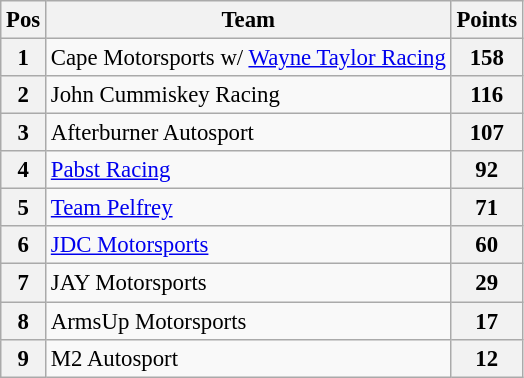<table class="wikitable" style="font-size: 95%;">
<tr>
<th>Pos</th>
<th>Team</th>
<th>Points</th>
</tr>
<tr>
<th>1</th>
<td> Cape Motorsports w/ <a href='#'>Wayne Taylor Racing</a></td>
<th>158</th>
</tr>
<tr>
<th>2</th>
<td> John Cummiskey Racing</td>
<th>116</th>
</tr>
<tr>
<th>3</th>
<td> Afterburner Autosport</td>
<th>107</th>
</tr>
<tr>
<th>4</th>
<td> <a href='#'>Pabst Racing</a></td>
<th>92</th>
</tr>
<tr>
<th>5</th>
<td> <a href='#'>Team Pelfrey</a></td>
<th>71</th>
</tr>
<tr>
<th>6</th>
<td> <a href='#'>JDC Motorsports</a></td>
<th>60</th>
</tr>
<tr>
<th>7</th>
<td> JAY Motorsports</td>
<th>29</th>
</tr>
<tr>
<th>8</th>
<td> ArmsUp Motorsports</td>
<th>17</th>
</tr>
<tr>
<th>9</th>
<td> M2 Autosport</td>
<th>12</th>
</tr>
</table>
